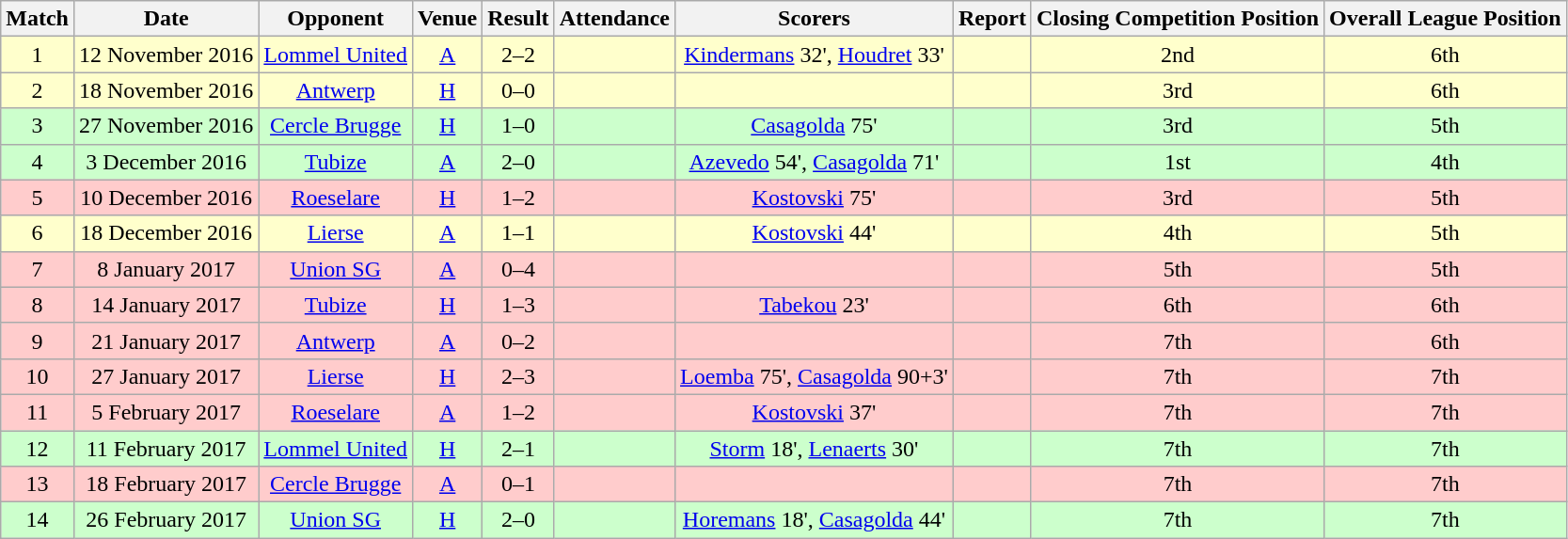<table class="wikitable" style="font-size:100%; text-align:center">
<tr>
<th>Match</th>
<th>Date</th>
<th>Opponent</th>
<th>Venue</th>
<th>Result</th>
<th>Attendance</th>
<th>Scorers</th>
<th>Report</th>
<th>Closing Competition Position</th>
<th>Overall League Position</th>
</tr>
<tr style="background: #FFFFCC;">
<td>1</td>
<td>12 November 2016</td>
<td><a href='#'>Lommel United</a></td>
<td><a href='#'>A</a></td>
<td>2–2</td>
<td></td>
<td><a href='#'>Kindermans</a> 32', <a href='#'>Houdret</a> 33'</td>
<td></td>
<td>2nd</td>
<td>6th</td>
</tr>
<tr style="background: #FFFFCC;">
<td>2</td>
<td>18 November 2016</td>
<td><a href='#'>Antwerp</a></td>
<td><a href='#'>H</a></td>
<td>0–0</td>
<td></td>
<td></td>
<td></td>
<td>3rd</td>
<td>6th</td>
</tr>
<tr style="background: #CCFFCC;">
<td>3</td>
<td>27 November 2016</td>
<td><a href='#'>Cercle Brugge</a></td>
<td><a href='#'>H</a></td>
<td>1–0</td>
<td></td>
<td><a href='#'>Casagolda</a> 75' </td>
<td></td>
<td>3rd</td>
<td>5th</td>
</tr>
<tr style="background: #CCFFCC;">
<td>4</td>
<td>3 December 2016</td>
<td><a href='#'>Tubize</a></td>
<td><a href='#'>A</a></td>
<td>2–0</td>
<td></td>
<td><a href='#'>Azevedo</a> 54', <a href='#'>Casagolda</a> 71'</td>
<td></td>
<td>1st</td>
<td>4th</td>
</tr>
<tr style="background: #FFCCCC;">
<td>5</td>
<td>10 December 2016</td>
<td><a href='#'>Roeselare</a></td>
<td><a href='#'>H</a></td>
<td>1–2</td>
<td></td>
<td><a href='#'>Kostovski</a> 75'</td>
<td></td>
<td>3rd</td>
<td>5th</td>
</tr>
<tr style="background: #FFFFCC;">
<td>6</td>
<td>18 December 2016</td>
<td><a href='#'>Lierse</a></td>
<td><a href='#'>A</a></td>
<td>1–1</td>
<td></td>
<td><a href='#'>Kostovski</a> 44'</td>
<td></td>
<td>4th</td>
<td>5th</td>
</tr>
<tr style="background: #FFCCCC;">
<td>7</td>
<td>8 January 2017</td>
<td><a href='#'>Union SG</a></td>
<td><a href='#'>A</a></td>
<td>0–4</td>
<td></td>
<td></td>
<td></td>
<td>5th</td>
<td>5th</td>
</tr>
<tr style="background: #FFCCCC;">
<td>8</td>
<td>14 January 2017</td>
<td><a href='#'>Tubize</a></td>
<td><a href='#'>H</a></td>
<td>1–3</td>
<td></td>
<td><a href='#'>Tabekou</a> 23'</td>
<td></td>
<td>6th</td>
<td>6th</td>
</tr>
<tr style="background: #FFCCCC;">
<td>9</td>
<td>21 January 2017</td>
<td><a href='#'>Antwerp</a></td>
<td><a href='#'>A</a></td>
<td>0–2</td>
<td></td>
<td></td>
<td></td>
<td>7th</td>
<td>6th</td>
</tr>
<tr style="background: #FFCCCC;">
<td>10</td>
<td>27 January 2017</td>
<td><a href='#'>Lierse</a></td>
<td><a href='#'>H</a></td>
<td>2–3</td>
<td></td>
<td><a href='#'>Loemba</a> 75', <a href='#'>Casagolda</a> 90+3' </td>
<td></td>
<td>7th</td>
<td>7th</td>
</tr>
<tr style="background: #FFCCCC;">
<td>11</td>
<td>5 February 2017</td>
<td><a href='#'>Roeselare</a></td>
<td><a href='#'>A</a></td>
<td>1–2</td>
<td></td>
<td><a href='#'>Kostovski</a> 37'</td>
<td></td>
<td>7th</td>
<td>7th</td>
</tr>
<tr style="background: #CCFFCC;">
<td>12</td>
<td>11 February 2017</td>
<td><a href='#'>Lommel United</a></td>
<td><a href='#'>H</a></td>
<td>2–1</td>
<td></td>
<td><a href='#'>Storm</a> 18', <a href='#'>Lenaerts</a> 30' </td>
<td></td>
<td>7th</td>
<td>7th</td>
</tr>
<tr style="background: #FFCCCC;">
<td>13</td>
<td>18 February 2017</td>
<td><a href='#'>Cercle Brugge</a></td>
<td><a href='#'>A</a></td>
<td>0–1</td>
<td></td>
<td></td>
<td></td>
<td>7th</td>
<td>7th</td>
</tr>
<tr style="background: #CCFFCC;">
<td>14</td>
<td>26 February 2017</td>
<td><a href='#'>Union SG</a></td>
<td><a href='#'>H</a></td>
<td>2–0</td>
<td></td>
<td><a href='#'>Horemans</a> 18', <a href='#'>Casagolda</a> 44'</td>
<td></td>
<td>7th</td>
<td>7th</td>
</tr>
</table>
